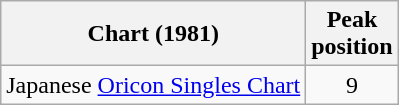<table class="wikitable">
<tr>
<th>Chart (1981)</th>
<th>Peak<br>position</th>
</tr>
<tr>
<td>Japanese <a href='#'>Oricon Singles Chart</a></td>
<td align="center">9</td>
</tr>
</table>
